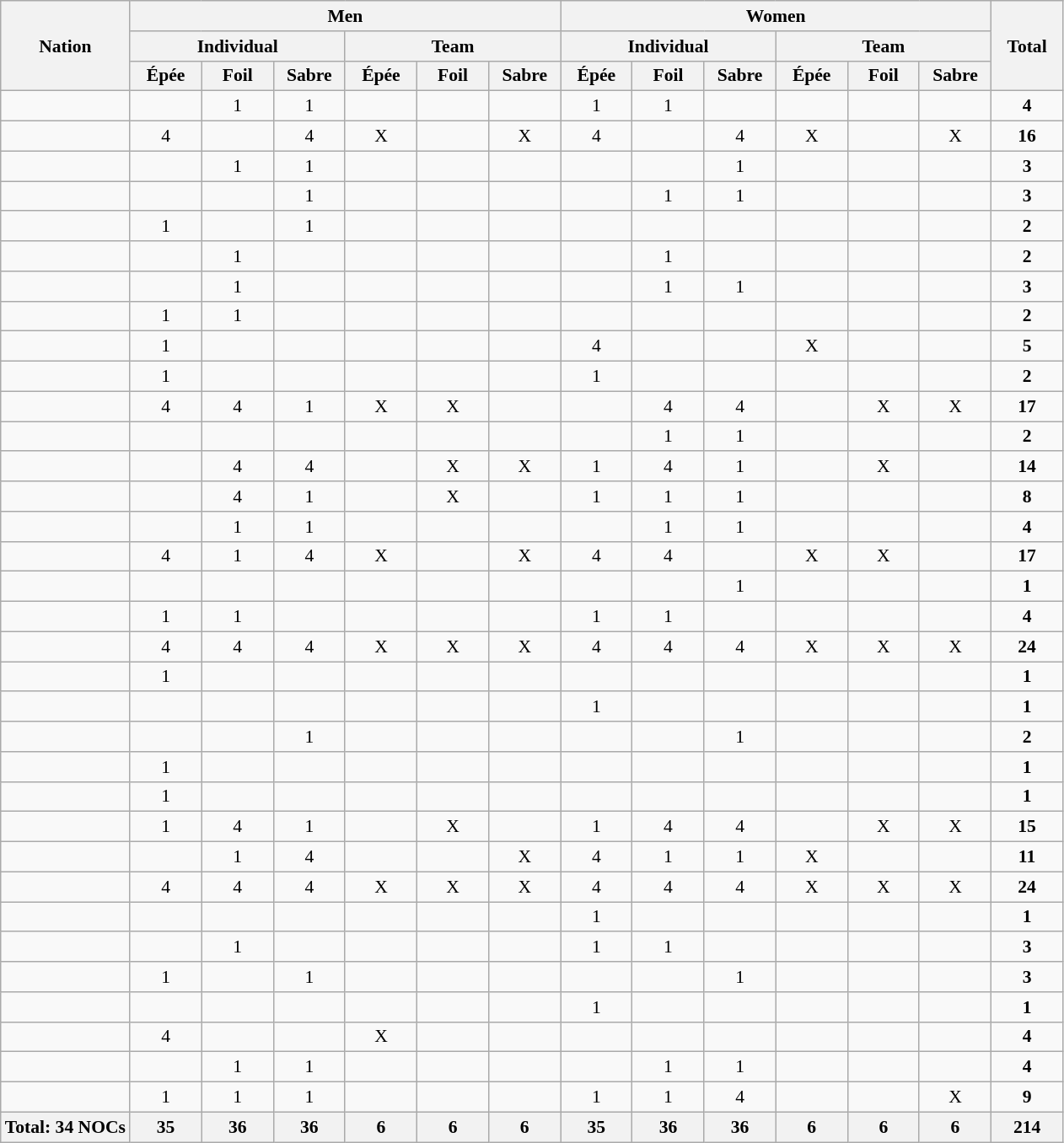<table class="wikitable" style="text-align:center; font-size:90%">
<tr>
<th rowspan=3 align=left>Nation</th>
<th colspan=6>Men</th>
<th colspan=6>Women</th>
<th rowspan="3" width=50>Total</th>
</tr>
<tr>
<th colspan=3>Individual</th>
<th colspan=3>Team</th>
<th colspan=3>Individual</th>
<th colspan=3>Team</th>
</tr>
<tr>
<th width=50>Épée</th>
<th width=50>Foil</th>
<th width=50>Sabre</th>
<th width=50>Épée</th>
<th width=50>Foil</th>
<th width=50>Sabre</th>
<th width=50>Épée</th>
<th width=50>Foil</th>
<th width=50>Sabre</th>
<th width=50>Épée</th>
<th width=50>Foil</th>
<th width=50>Sabre</th>
</tr>
<tr>
<td align=left></td>
<td></td>
<td>1</td>
<td>1</td>
<td></td>
<td></td>
<td></td>
<td>1</td>
<td>1</td>
<td></td>
<td></td>
<td></td>
<td></td>
<td><strong>4</strong></td>
</tr>
<tr>
<td align=left></td>
<td>4</td>
<td></td>
<td>4</td>
<td>X</td>
<td></td>
<td>X</td>
<td>4</td>
<td></td>
<td>4</td>
<td>X</td>
<td></td>
<td>X</td>
<td><strong>16</strong></td>
</tr>
<tr>
<td align=left></td>
<td></td>
<td>1</td>
<td>1</td>
<td></td>
<td></td>
<td></td>
<td></td>
<td></td>
<td>1</td>
<td></td>
<td></td>
<td></td>
<td><strong>3</strong></td>
</tr>
<tr>
<td align=left></td>
<td></td>
<td></td>
<td>1</td>
<td></td>
<td></td>
<td></td>
<td></td>
<td>1</td>
<td>1</td>
<td></td>
<td></td>
<td></td>
<td><strong>3</strong></td>
</tr>
<tr>
<td align=left></td>
<td>1</td>
<td></td>
<td>1</td>
<td></td>
<td></td>
<td></td>
<td></td>
<td></td>
<td></td>
<td></td>
<td></td>
<td></td>
<td><strong>2</strong></td>
</tr>
<tr>
<td align=left></td>
<td></td>
<td>1</td>
<td></td>
<td></td>
<td></td>
<td></td>
<td></td>
<td>1</td>
<td></td>
<td></td>
<td></td>
<td></td>
<td><strong>2</strong></td>
</tr>
<tr>
<td align=left></td>
<td></td>
<td>1</td>
<td></td>
<td></td>
<td></td>
<td></td>
<td></td>
<td>1</td>
<td>1</td>
<td></td>
<td></td>
<td></td>
<td><strong>3</strong></td>
</tr>
<tr>
<td align=left></td>
<td>1</td>
<td>1</td>
<td></td>
<td></td>
<td></td>
<td></td>
<td></td>
<td></td>
<td></td>
<td></td>
<td></td>
<td></td>
<td><strong>2</strong></td>
</tr>
<tr>
<td align=left></td>
<td>1</td>
<td></td>
<td></td>
<td></td>
<td></td>
<td></td>
<td>4</td>
<td></td>
<td></td>
<td>X</td>
<td></td>
<td></td>
<td><strong>5</strong></td>
</tr>
<tr>
<td align=left></td>
<td>1</td>
<td></td>
<td></td>
<td></td>
<td></td>
<td></td>
<td>1</td>
<td></td>
<td></td>
<td></td>
<td></td>
<td></td>
<td><strong>2</strong></td>
</tr>
<tr>
<td align=left></td>
<td>4</td>
<td>4</td>
<td>1</td>
<td>X</td>
<td>X</td>
<td></td>
<td></td>
<td>4</td>
<td>4</td>
<td></td>
<td>X</td>
<td>X</td>
<td><strong>17</strong></td>
</tr>
<tr>
<td align=left></td>
<td></td>
<td></td>
<td></td>
<td></td>
<td></td>
<td></td>
<td></td>
<td>1</td>
<td>1</td>
<td></td>
<td></td>
<td></td>
<td><strong>2</strong></td>
</tr>
<tr>
<td align=left></td>
<td></td>
<td>4</td>
<td>4</td>
<td></td>
<td>X</td>
<td>X</td>
<td>1</td>
<td>4</td>
<td>1</td>
<td></td>
<td>X</td>
<td></td>
<td><strong>14</strong></td>
</tr>
<tr>
<td align=left></td>
<td></td>
<td>4</td>
<td>1</td>
<td></td>
<td>X</td>
<td></td>
<td>1</td>
<td>1</td>
<td>1</td>
<td></td>
<td></td>
<td></td>
<td><strong>8</strong></td>
</tr>
<tr>
<td align=left></td>
<td></td>
<td>1</td>
<td>1</td>
<td></td>
<td></td>
<td></td>
<td></td>
<td>1</td>
<td>1</td>
<td></td>
<td></td>
<td></td>
<td><strong>4</strong></td>
</tr>
<tr>
<td align=left></td>
<td>4</td>
<td>1</td>
<td>4</td>
<td>X</td>
<td></td>
<td>X</td>
<td>4</td>
<td>4</td>
<td></td>
<td>X</td>
<td>X</td>
<td></td>
<td><strong>17</strong></td>
</tr>
<tr>
<td align=left></td>
<td></td>
<td></td>
<td></td>
<td></td>
<td></td>
<td></td>
<td></td>
<td></td>
<td>1</td>
<td></td>
<td></td>
<td></td>
<td><strong>1</strong></td>
</tr>
<tr>
<td align=left></td>
<td>1</td>
<td>1</td>
<td></td>
<td></td>
<td></td>
<td></td>
<td>1</td>
<td>1</td>
<td></td>
<td></td>
<td></td>
<td></td>
<td><strong>4</strong></td>
</tr>
<tr>
<td align=left></td>
<td>4</td>
<td>4</td>
<td>4</td>
<td>X</td>
<td>X</td>
<td>X</td>
<td>4</td>
<td>4</td>
<td>4</td>
<td>X</td>
<td>X</td>
<td>X</td>
<td><strong>24</strong></td>
</tr>
<tr>
<td align=left></td>
<td>1</td>
<td></td>
<td></td>
<td></td>
<td></td>
<td></td>
<td></td>
<td></td>
<td></td>
<td></td>
<td></td>
<td></td>
<td><strong>1</strong></td>
</tr>
<tr>
<td align=left></td>
<td></td>
<td></td>
<td></td>
<td></td>
<td></td>
<td></td>
<td>1</td>
<td></td>
<td></td>
<td></td>
<td></td>
<td></td>
<td><strong>1</strong></td>
</tr>
<tr>
<td align=left></td>
<td></td>
<td></td>
<td>1</td>
<td></td>
<td></td>
<td></td>
<td></td>
<td></td>
<td>1</td>
<td></td>
<td></td>
<td></td>
<td><strong>2</strong></td>
</tr>
<tr>
<td align=left></td>
<td>1</td>
<td></td>
<td></td>
<td></td>
<td></td>
<td></td>
<td></td>
<td></td>
<td></td>
<td></td>
<td></td>
<td></td>
<td><strong>1</strong></td>
</tr>
<tr>
<td align=left></td>
<td>1</td>
<td></td>
<td></td>
<td></td>
<td></td>
<td></td>
<td></td>
<td></td>
<td></td>
<td></td>
<td></td>
<td></td>
<td><strong>1</strong></td>
</tr>
<tr>
<td align=left></td>
<td>1</td>
<td>4</td>
<td>1</td>
<td></td>
<td>X</td>
<td></td>
<td>1</td>
<td>4</td>
<td>4</td>
<td></td>
<td>X</td>
<td>X</td>
<td><strong>15</strong></td>
</tr>
<tr>
<td align=left></td>
<td></td>
<td>1</td>
<td>4</td>
<td></td>
<td></td>
<td>X</td>
<td>4</td>
<td>1</td>
<td>1</td>
<td>X</td>
<td></td>
<td></td>
<td><strong>11</strong></td>
</tr>
<tr>
<td align=left></td>
<td>4</td>
<td>4</td>
<td>4</td>
<td>X</td>
<td>X</td>
<td>X</td>
<td>4</td>
<td>4</td>
<td>4</td>
<td>X</td>
<td>X</td>
<td>X</td>
<td><strong>24</strong></td>
</tr>
<tr>
<td align=left></td>
<td></td>
<td></td>
<td></td>
<td></td>
<td></td>
<td></td>
<td>1</td>
<td></td>
<td></td>
<td></td>
<td></td>
<td></td>
<td><strong>1</strong></td>
</tr>
<tr>
<td align=left></td>
<td></td>
<td>1</td>
<td></td>
<td></td>
<td></td>
<td></td>
<td>1</td>
<td>1</td>
<td></td>
<td></td>
<td></td>
<td></td>
<td><strong>3</strong></td>
</tr>
<tr>
<td align=left></td>
<td>1</td>
<td></td>
<td>1</td>
<td></td>
<td></td>
<td></td>
<td></td>
<td></td>
<td>1</td>
<td></td>
<td></td>
<td></td>
<td><strong>3</strong></td>
</tr>
<tr>
<td align=left></td>
<td></td>
<td></td>
<td></td>
<td></td>
<td></td>
<td></td>
<td>1</td>
<td></td>
<td></td>
<td></td>
<td></td>
<td></td>
<td><strong>1</strong></td>
</tr>
<tr>
<td align=left></td>
<td>4</td>
<td></td>
<td></td>
<td>X</td>
<td></td>
<td></td>
<td></td>
<td></td>
<td></td>
<td></td>
<td></td>
<td></td>
<td><strong>4</strong></td>
</tr>
<tr>
<td align=left></td>
<td></td>
<td>1</td>
<td>1</td>
<td></td>
<td></td>
<td></td>
<td></td>
<td>1</td>
<td>1</td>
<td></td>
<td></td>
<td></td>
<td><strong>4</strong></td>
</tr>
<tr>
<td align=left></td>
<td>1</td>
<td>1</td>
<td>1</td>
<td></td>
<td></td>
<td></td>
<td>1</td>
<td>1</td>
<td>4</td>
<td></td>
<td></td>
<td>X</td>
<td><strong>9</strong></td>
</tr>
<tr>
<th>Total: 34 NOCs</th>
<th>35</th>
<th>36</th>
<th>36</th>
<th>6</th>
<th>6</th>
<th>6</th>
<th>35</th>
<th>36</th>
<th>36</th>
<th>6</th>
<th>6</th>
<th>6</th>
<th>214</th>
</tr>
</table>
